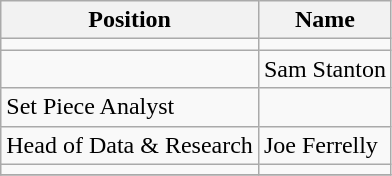<table class="wikitable">
<tr>
<th>Position</th>
<th>Name</th>
</tr>
<tr>
<td></td>
<td></td>
</tr>
<tr>
<td></td>
<td>Sam Stanton</td>
</tr>
<tr>
<td>Set Piece Analyst</td>
<td></td>
</tr>
<tr>
<td>Head of Data & Research</td>
<td>Joe Ferrelly</td>
</tr>
<tr>
<td></td>
<td></td>
</tr>
<tr>
</tr>
</table>
